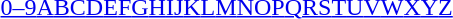<table id="toc" class="toc" summary="Class">
<tr>
<th></th>
</tr>
<tr>
<td style="text-align:center;"><a href='#'>0–9</a><a href='#'>A</a><a href='#'>B</a><a href='#'>C</a><a href='#'>D</a><a href='#'>E</a><a href='#'>F</a><a href='#'>G</a><a href='#'>H</a><a href='#'>I</a><a href='#'>J</a><a href='#'>K</a><a href='#'>L</a><a href='#'>M</a><a href='#'>N</a><a href='#'>O</a><a href='#'>P</a><a href='#'>Q</a><a href='#'>R</a><a href='#'>S</a><a href='#'>T</a><a href='#'>U</a><a href='#'>V</a><a href='#'>W</a><a href='#'>X</a><a href='#'>Y</a><a href='#'>Z</a></td>
</tr>
</table>
